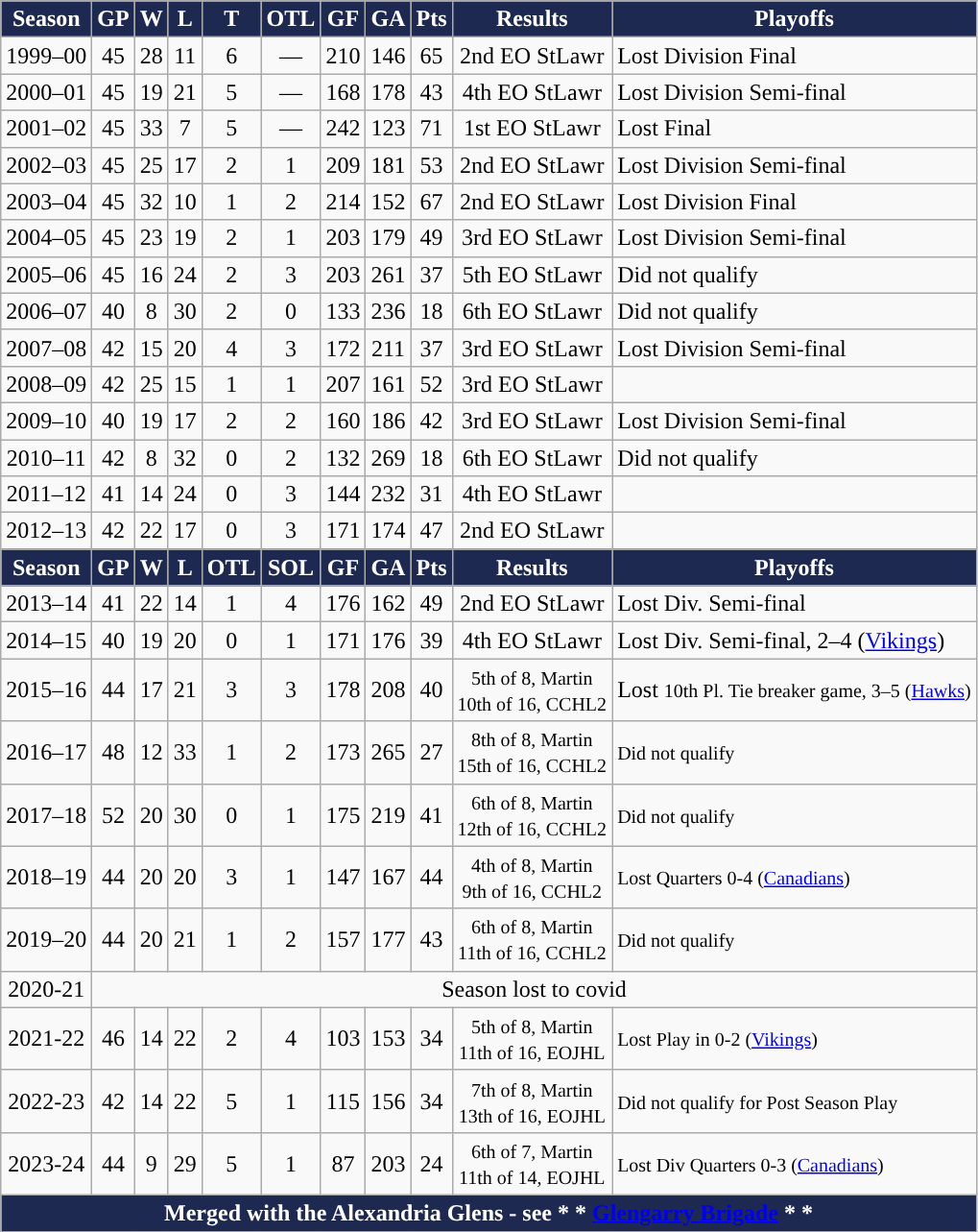<table class="wikitable" style="text-align:center">
<tr style="color:#FFFFFF; font-weight:bold; background-color:#1D2951;">
<td>Season</td>
<td>GP</td>
<td>W</td>
<td>L</td>
<td>T</td>
<td>OTL</td>
<td>GF</td>
<td>GA</td>
<td>Pts</td>
<td>Results</td>
<td>Playoffs</td>
</tr>
<tr>
<td>1999–00</td>
<td>45</td>
<td>28</td>
<td>11</td>
<td>6</td>
<td>—</td>
<td>210</td>
<td>146</td>
<td>65</td>
<td>2nd EO StLawr</td>
<td align=left>Lost Division Final</td>
</tr>
<tr>
<td>2000–01</td>
<td>45</td>
<td>19</td>
<td>21</td>
<td>5</td>
<td>—</td>
<td>168</td>
<td>178</td>
<td>43</td>
<td>4th EO StLawr</td>
<td align=left>Lost Division Semi-final</td>
</tr>
<tr>
<td>2001–02</td>
<td>45</td>
<td>33</td>
<td>7</td>
<td>5</td>
<td>—</td>
<td>242</td>
<td>123</td>
<td>71</td>
<td>1st EO StLawr</td>
<td align=left>Lost Final</td>
</tr>
<tr>
<td>2002–03</td>
<td>45</td>
<td>25</td>
<td>17</td>
<td>2</td>
<td>1</td>
<td>209</td>
<td>181</td>
<td>53</td>
<td>2nd EO StLawr</td>
<td align=left>Lost Division Semi-final</td>
</tr>
<tr>
<td>2003–04</td>
<td>45</td>
<td>32</td>
<td>10</td>
<td>1</td>
<td>2</td>
<td>214</td>
<td>152</td>
<td>67</td>
<td>2nd EO StLawr</td>
<td align=left>Lost Division Final</td>
</tr>
<tr>
<td>2004–05</td>
<td>45</td>
<td>23</td>
<td>19</td>
<td>2</td>
<td>1</td>
<td>203</td>
<td>179</td>
<td>49</td>
<td>3rd EO StLawr</td>
<td align=left>Lost Division Semi-final</td>
</tr>
<tr>
<td>2005–06</td>
<td>45</td>
<td>16</td>
<td>24</td>
<td>2</td>
<td>3</td>
<td>203</td>
<td>261</td>
<td>37</td>
<td>5th EO StLawr</td>
<td align=left>Did not qualify</td>
</tr>
<tr>
<td>2006–07</td>
<td>40</td>
<td>8</td>
<td>30</td>
<td>2</td>
<td>0</td>
<td>133</td>
<td>236</td>
<td>18</td>
<td>6th EO StLawr</td>
<td align=left>Did not qualify</td>
</tr>
<tr>
<td>2007–08</td>
<td>42</td>
<td>15</td>
<td>20</td>
<td>4</td>
<td>3</td>
<td>172</td>
<td>211</td>
<td>37</td>
<td>3rd EO StLawr</td>
<td align=left>Lost Division Semi-final</td>
</tr>
<tr>
<td>2008–09</td>
<td>42</td>
<td>25</td>
<td>15</td>
<td>1</td>
<td>1</td>
<td>207</td>
<td>161</td>
<td>52</td>
<td>3rd EO StLawr</td>
<td align=left></td>
</tr>
<tr>
<td>2009–10</td>
<td>40</td>
<td>19</td>
<td>17</td>
<td>2</td>
<td>2</td>
<td>160</td>
<td>186</td>
<td>42</td>
<td>3rd EO StLawr</td>
<td align=left>Lost Division Semi-final</td>
</tr>
<tr>
<td>2010–11</td>
<td>42</td>
<td>8</td>
<td>32</td>
<td>0</td>
<td>2</td>
<td>132</td>
<td>269</td>
<td>18</td>
<td>6th EO StLawr</td>
<td align=left>Did not qualify</td>
</tr>
<tr>
<td>2011–12</td>
<td>41</td>
<td>14</td>
<td>24</td>
<td>0</td>
<td>3</td>
<td>144</td>
<td>232</td>
<td>31</td>
<td>4th EO StLawr</td>
<td align=left></td>
</tr>
<tr>
<td>2012–13</td>
<td>42</td>
<td>22</td>
<td>17</td>
<td>0</td>
<td>3</td>
<td>171</td>
<td>174</td>
<td>47</td>
<td>2nd EO StLawr</td>
<td align=left></td>
</tr>
<tr style="color:#FFFFFF; font-weight:bold; background-color:#1D2951;">
<td>Season</td>
<td>GP</td>
<td>W</td>
<td>L</td>
<td>OTL</td>
<td>SOL</td>
<td>GF</td>
<td>GA</td>
<td>Pts</td>
<td>Results</td>
<td>Playoffs</td>
</tr>
<tr>
<td>2013–14</td>
<td>41</td>
<td>22</td>
<td>14</td>
<td>1</td>
<td>4</td>
<td>176</td>
<td>162</td>
<td>49</td>
<td>2nd EO StLawr</td>
<td align=left>Lost Div. Semi-final</td>
</tr>
<tr>
<td>2014–15</td>
<td>40</td>
<td>19</td>
<td>20</td>
<td>0</td>
<td>1</td>
<td>171</td>
<td>176</td>
<td>39</td>
<td>4th EO StLawr</td>
<td align=left>Lost Div. Semi-final, 2–4 (<a href='#'>Vikings</a>)</td>
</tr>
<tr>
<td>2015–16</td>
<td>44</td>
<td>17</td>
<td>21</td>
<td>3</td>
<td>3</td>
<td>178</td>
<td>208</td>
<td>40</td>
<td><small>5th of 8, Martin<br>10th of 16, CCHL2</small></td>
<td align=left>Lost <small>10th Pl. Tie breaker game, 3–5 (<a href='#'>Hawks</a>)</small></td>
</tr>
<tr>
<td>2016–17</td>
<td>48</td>
<td>12</td>
<td>33</td>
<td>1</td>
<td>2</td>
<td>173</td>
<td>265</td>
<td>27</td>
<td><small>8th of 8, Martin<br>15th of 16, CCHL2</small></td>
<td align=left><small>Did not qualify</small></td>
</tr>
<tr>
<td>2017–18</td>
<td>52</td>
<td>20</td>
<td>30</td>
<td>0</td>
<td>1</td>
<td>175</td>
<td>219</td>
<td>41</td>
<td><small>6th of 8, Martin<br>12th of 16, CCHL2</small></td>
<td align=left><small>Did not qualify</small></td>
</tr>
<tr>
<td>2018–19</td>
<td>44</td>
<td>20</td>
<td>20</td>
<td>3</td>
<td>1</td>
<td>147</td>
<td>167</td>
<td>44</td>
<td><small>4th of 8, Martin<br>9th of 16, CCHL2</small></td>
<td align=left><small>Lost Quarters 0-4 (<a href='#'>Canadians</a>)</small></td>
</tr>
<tr>
<td>2019–20</td>
<td>44</td>
<td>20</td>
<td>21</td>
<td>1</td>
<td>2</td>
<td>157</td>
<td>177</td>
<td>43</td>
<td><small>6th of 8, Martin<br>11th of 16, CCHL2</small></td>
<td align=left><small>Did not qualify</small></td>
</tr>
<tr>
<td>2020-21</td>
<td colspan="10">Season lost to covid</td>
</tr>
<tr>
<td>2021-22</td>
<td>46</td>
<td>14</td>
<td>22</td>
<td>2</td>
<td>4</td>
<td>103</td>
<td>153</td>
<td>34</td>
<td><small>5th of 8, Martin<br>11th of 16, EOJHL</small></td>
<td align=left><small>Lost Play in 0-2 (<a href='#'>Vikings</a>)</small></td>
</tr>
<tr>
<td>2022-23</td>
<td>42</td>
<td>14</td>
<td>22</td>
<td>5</td>
<td>1</td>
<td>115</td>
<td>156</td>
<td>34</td>
<td><small>7th of 8, Martin<br>13th of 16, EOJHL</small></td>
<td align=left><small>Did not qualify for Post Season Play</small></td>
</tr>
<tr>
<td>2023-24</td>
<td>44</td>
<td>9</td>
<td>29</td>
<td>5</td>
<td>1</td>
<td>87</td>
<td>203</td>
<td>24</td>
<td><small>6th of 7, Martin<br>11th of 14, EOJHL</small></td>
<td align=left><small>Lost Div Quarters 0-3 (<a href='#'>Canadians</a>)</small></td>
</tr>
<tr style="color:#FFFFFF; font-weight:bold; background-color:#1D2951;">
<td colspan="11">Merged with the Alexandria Glens - see  <strong>* * <a href='#'>Glengarry Brigade</a> * *</strong></td>
</tr>
</table>
